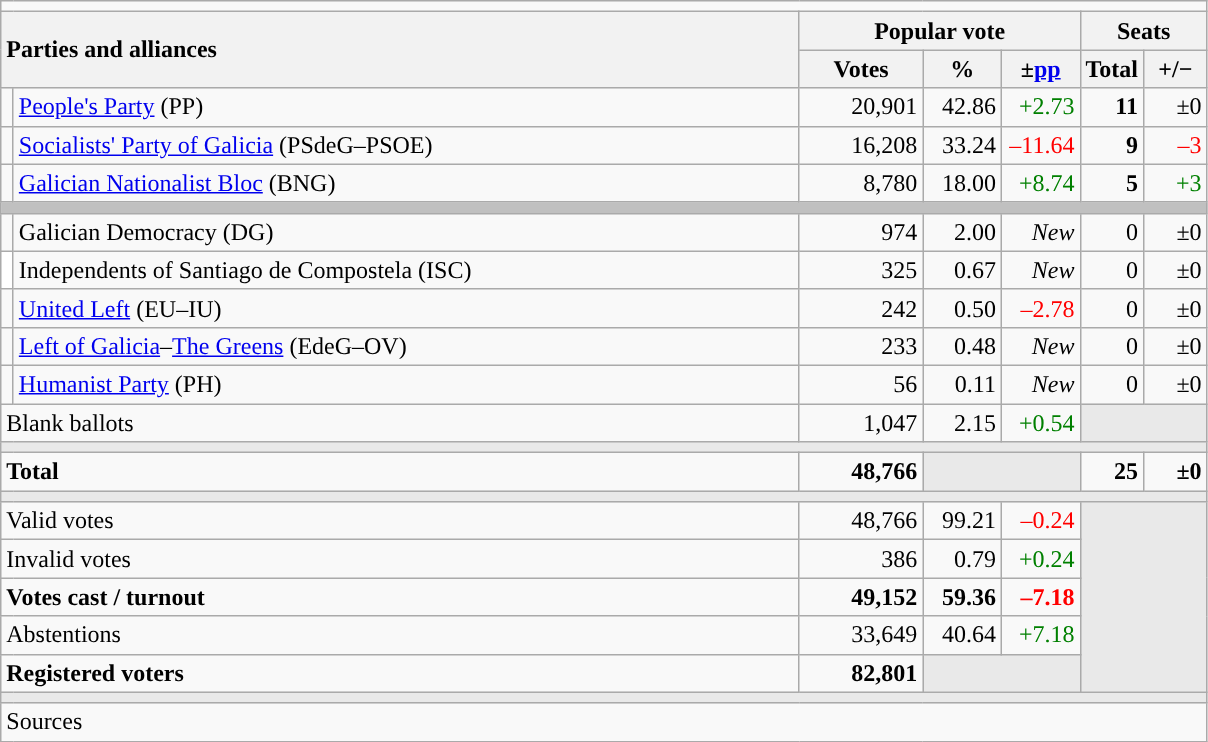<table class="wikitable" style="text-align:right;">
<tr>
<td colspan="7"></td>
</tr>
<tr>
<th style="text-align:left;" rowspan="2" colspan="2" width="525">Parties and alliances</th>
<th colspan="3">Popular vote</th>
<th colspan="2">Seats</th>
</tr>
<tr>
<th width="75">Votes</th>
<th width="45">%</th>
<th width="45">±<a href='#'>pp</a></th>
<th width="35">Total</th>
<th width="35">+/−</th>
</tr>
<tr>
<td width="1" style="color:inherit;background:"></td>
<td align="left"><a href='#'>People's Party</a> (PP)</td>
<td>20,901</td>
<td>42.86</td>
<td style="color:green;">+2.73</td>
<td><strong>11</strong></td>
<td>±0</td>
</tr>
<tr>
<td style="color:inherit;background:"></td>
<td align="left"><a href='#'>Socialists' Party of Galicia</a> (PSdeG–PSOE)</td>
<td>16,208</td>
<td>33.24</td>
<td style="color:red;">–11.64</td>
<td><strong>9</strong></td>
<td style="color:red;">–3</td>
</tr>
<tr>
<td style="color:inherit;background:"></td>
<td align="left"><a href='#'>Galician Nationalist Bloc</a> (BNG)</td>
<td>8,780</td>
<td>18.00</td>
<td style="color:green;">+8.74</td>
<td><strong>5</strong></td>
<td style="color:green;">+3</td>
</tr>
<tr>
<td colspan="7" bgcolor="#C0C0C0"></td>
</tr>
<tr>
<td style="color:inherit;background:"></td>
<td align="left">Galician Democracy (DG)</td>
<td>974</td>
<td>2.00</td>
<td><em>New</em></td>
<td>0</td>
<td>±0</td>
</tr>
<tr>
<td bgcolor="white"></td>
<td align="left">Independents of Santiago de Compostela (ISC)</td>
<td>325</td>
<td>0.67</td>
<td><em>New</em></td>
<td>0</td>
<td>±0</td>
</tr>
<tr>
<td style="color:inherit;background:"></td>
<td align="left"><a href='#'>United Left</a> (EU–IU)</td>
<td>242</td>
<td>0.50</td>
<td style="color:red;">–2.78</td>
<td>0</td>
<td>±0</td>
</tr>
<tr>
<td style="color:inherit;background:"></td>
<td align="left"><a href='#'>Left of Galicia</a>–<a href='#'>The Greens</a> (EdeG–OV)</td>
<td>233</td>
<td>0.48</td>
<td><em>New</em></td>
<td>0</td>
<td>±0</td>
</tr>
<tr>
<td style="color:inherit;background:"></td>
<td align="left"><a href='#'>Humanist Party</a> (PH)</td>
<td>56</td>
<td>0.11</td>
<td><em>New</em></td>
<td>0</td>
<td>±0</td>
</tr>
<tr>
<td align="left" colspan="2">Blank ballots</td>
<td>1,047</td>
<td>2.15</td>
<td style="color:green;">+0.54</td>
<td bgcolor="#E9E9E9" colspan="2"></td>
</tr>
<tr>
<td colspan="7" bgcolor="#E9E9E9"></td>
</tr>
<tr style="font-weight:bold;">
<td align="left" colspan="2">Total</td>
<td>48,766</td>
<td bgcolor="#E9E9E9" colspan="2"></td>
<td>25</td>
<td>±0</td>
</tr>
<tr>
<td colspan="7" bgcolor="#E9E9E9"></td>
</tr>
<tr>
<td align="left" colspan="2">Valid votes</td>
<td>48,766</td>
<td>99.21</td>
<td style="color:red;">–0.24</td>
<td bgcolor="#E9E9E9" colspan="2" rowspan="5"></td>
</tr>
<tr>
<td align="left" colspan="2">Invalid votes</td>
<td>386</td>
<td>0.79</td>
<td style="color:green;">+0.24</td>
</tr>
<tr style="font-weight:bold;">
<td align="left" colspan="2">Votes cast / turnout</td>
<td>49,152</td>
<td>59.36</td>
<td style="color:red;">–7.18</td>
</tr>
<tr>
<td align="left" colspan="2">Abstentions</td>
<td>33,649</td>
<td>40.64</td>
<td style="color:green;">+7.18</td>
</tr>
<tr style="font-weight:bold;">
<td align="left" colspan="2">Registered voters</td>
<td>82,801</td>
<td bgcolor="#E9E9E9" colspan="2"></td>
</tr>
<tr>
<td colspan="7" bgcolor="#E9E9E9"></td>
</tr>
<tr>
<td align="left" colspan="7">Sources</td>
</tr>
</table>
